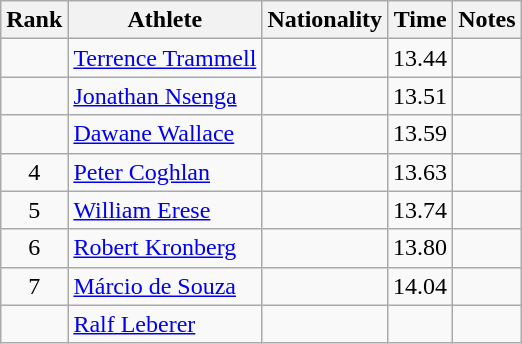<table class="wikitable sortable" style="text-align:center">
<tr>
<th>Rank</th>
<th>Athlete</th>
<th>Nationality</th>
<th>Time</th>
<th>Notes</th>
</tr>
<tr>
<td></td>
<td align=left><a href='#'>Terrence Trammell</a></td>
<td align=left></td>
<td>13.44</td>
<td></td>
</tr>
<tr>
<td></td>
<td align=left><a href='#'>Jonathan Nsenga</a></td>
<td align=left></td>
<td>13.51</td>
<td></td>
</tr>
<tr>
<td></td>
<td align=left><a href='#'>Dawane Wallace</a></td>
<td align=left></td>
<td>13.59</td>
<td></td>
</tr>
<tr>
<td>4</td>
<td align=left><a href='#'>Peter Coghlan</a></td>
<td align=left></td>
<td>13.63</td>
<td></td>
</tr>
<tr>
<td>5</td>
<td align=left><a href='#'>William Erese</a></td>
<td align=left></td>
<td>13.74</td>
<td></td>
</tr>
<tr>
<td>6</td>
<td align=left><a href='#'>Robert Kronberg</a></td>
<td align=left></td>
<td>13.80</td>
<td></td>
</tr>
<tr>
<td>7</td>
<td align=left><a href='#'>Márcio de Souza</a></td>
<td align=left></td>
<td>14.04</td>
<td></td>
</tr>
<tr>
<td></td>
<td align=left><a href='#'>Ralf Leberer</a></td>
<td align=left></td>
<td></td>
<td></td>
</tr>
</table>
